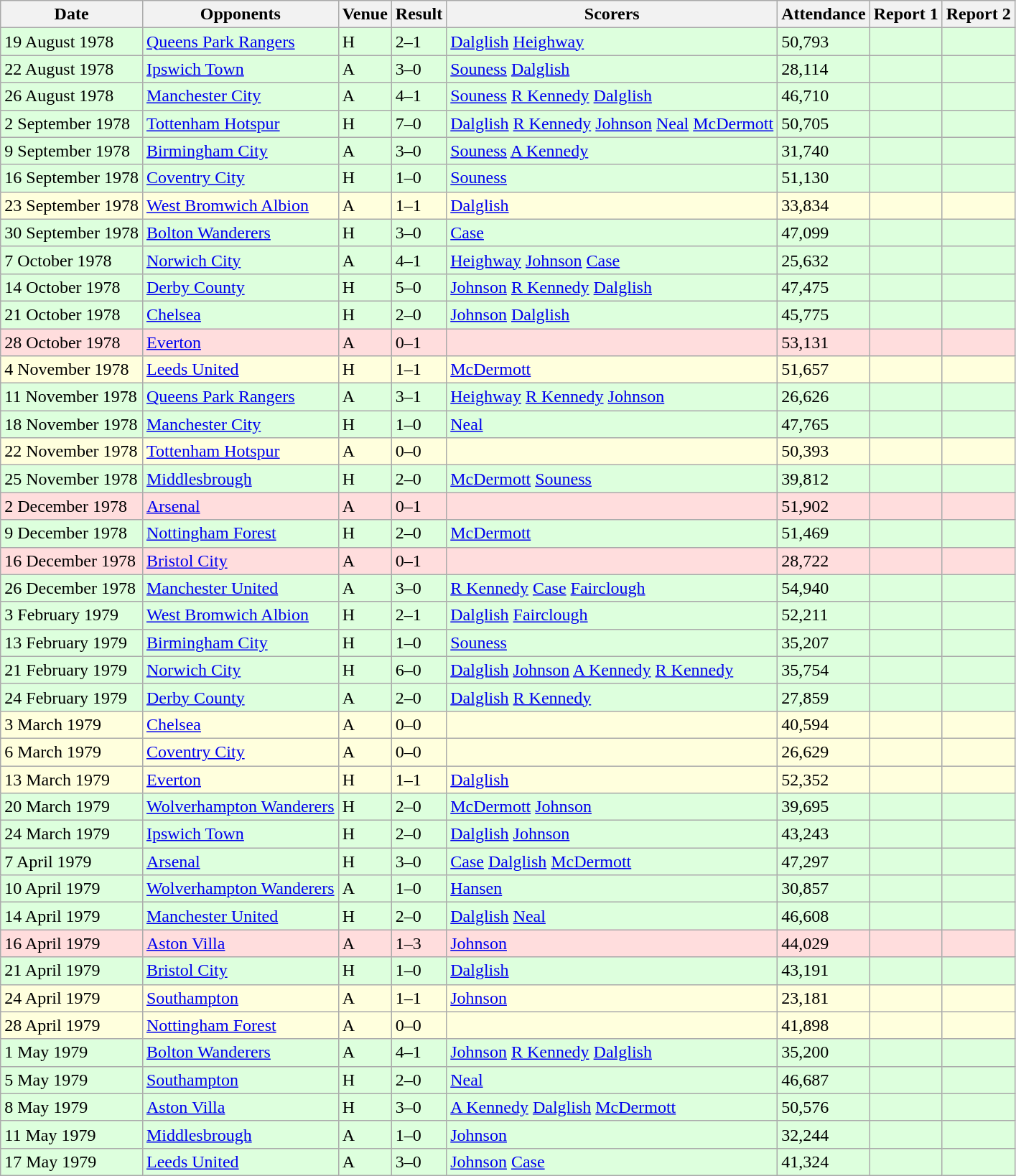<table class=wikitable>
<tr>
<th>Date</th>
<th>Opponents</th>
<th>Venue</th>
<th>Result</th>
<th>Scorers</th>
<th>Attendance</th>
<th>Report 1</th>
<th>Report 2</th>
</tr>
<tr bgcolor="#ddffdd">
<td>19 August 1978</td>
<td><a href='#'>Queens Park Rangers</a></td>
<td>H</td>
<td>2–1</td>
<td><a href='#'>Dalglish</a>  <a href='#'>Heighway</a> </td>
<td>50,793</td>
<td></td>
<td></td>
</tr>
<tr bgcolor="#ddffdd">
<td>22 August 1978</td>
<td><a href='#'>Ipswich Town</a></td>
<td>A</td>
<td>3–0</td>
<td><a href='#'>Souness</a>  <a href='#'>Dalglish</a> </td>
<td>28,114</td>
<td></td>
<td></td>
</tr>
<tr bgcolor="#ddffdd">
<td>26 August 1978</td>
<td><a href='#'>Manchester City</a></td>
<td>A</td>
<td>4–1</td>
<td><a href='#'>Souness</a>  <a href='#'>R Kennedy</a>  <a href='#'>Dalglish</a> </td>
<td>46,710</td>
<td></td>
<td></td>
</tr>
<tr bgcolor="#ddffdd">
<td>2 September 1978</td>
<td><a href='#'>Tottenham Hotspur</a></td>
<td>H</td>
<td>7–0</td>
<td><a href='#'>Dalglish</a>  <a href='#'>R Kennedy</a>  <a href='#'>Johnson</a>  <a href='#'>Neal</a>  <a href='#'>McDermott</a> </td>
<td>50,705</td>
<td></td>
<td></td>
</tr>
<tr bgcolor="#ddffdd">
<td>9 September 1978</td>
<td><a href='#'>Birmingham City</a></td>
<td>A</td>
<td>3–0</td>
<td><a href='#'>Souness</a>  <a href='#'>A Kennedy</a> </td>
<td>31,740</td>
<td></td>
<td></td>
</tr>
<tr bgcolor="#ddffdd">
<td>16 September 1978</td>
<td><a href='#'>Coventry City</a></td>
<td>H</td>
<td>1–0</td>
<td><a href='#'>Souness</a> </td>
<td>51,130</td>
<td></td>
<td></td>
</tr>
<tr bgcolor="#ffffdd">
<td>23 September 1978</td>
<td><a href='#'>West Bromwich Albion</a></td>
<td>A</td>
<td>1–1</td>
<td><a href='#'>Dalglish</a> </td>
<td>33,834</td>
<td></td>
<td></td>
</tr>
<tr bgcolor="#ddffdd">
<td>30 September 1978</td>
<td><a href='#'>Bolton Wanderers</a></td>
<td>H</td>
<td>3–0</td>
<td><a href='#'>Case</a> </td>
<td>47,099</td>
<td></td>
<td></td>
</tr>
<tr bgcolor="#ddffdd">
<td>7 October 1978</td>
<td><a href='#'>Norwich City</a></td>
<td>A</td>
<td>4–1</td>
<td><a href='#'>Heighway</a>  <a href='#'>Johnson</a>  <a href='#'>Case</a> </td>
<td>25,632</td>
<td></td>
<td></td>
</tr>
<tr bgcolor="#ddffdd">
<td>14 October 1978</td>
<td><a href='#'>Derby County</a></td>
<td>H</td>
<td>5–0</td>
<td><a href='#'>Johnson</a>   <a href='#'>R Kennedy</a>  <a href='#'>Dalglish</a> </td>
<td>47,475</td>
<td></td>
<td></td>
</tr>
<tr bgcolor="#ddffdd">
<td>21 October 1978</td>
<td><a href='#'>Chelsea</a></td>
<td>H</td>
<td>2–0</td>
<td><a href='#'>Johnson</a>   <a href='#'>Dalglish</a> </td>
<td>45,775</td>
<td></td>
<td></td>
</tr>
<tr bgcolor="#ffdddd">
<td>28 October 1978</td>
<td><a href='#'>Everton</a></td>
<td>A</td>
<td>0–1</td>
<td></td>
<td>53,131</td>
<td></td>
<td></td>
</tr>
<tr bgcolor="#ffffdd">
<td>4 November 1978</td>
<td><a href='#'>Leeds United</a></td>
<td>H</td>
<td>1–1</td>
<td><a href='#'>McDermott</a> </td>
<td>51,657</td>
<td></td>
<td></td>
</tr>
<tr bgcolor="#ddffdd">
<td>11 November 1978</td>
<td><a href='#'>Queens Park Rangers</a></td>
<td>A</td>
<td>3–1</td>
<td><a href='#'>Heighway</a>  <a href='#'>R Kennedy</a>  <a href='#'>Johnson</a> </td>
<td>26,626</td>
<td></td>
<td></td>
</tr>
<tr bgcolor="#ddffdd">
<td>18 November 1978</td>
<td><a href='#'>Manchester City</a></td>
<td>H</td>
<td>1–0</td>
<td><a href='#'>Neal</a> </td>
<td>47,765</td>
<td></td>
<td></td>
</tr>
<tr bgcolor="#ffffdd">
<td>22 November 1978</td>
<td><a href='#'>Tottenham Hotspur</a></td>
<td>A</td>
<td>0–0</td>
<td></td>
<td>50,393</td>
<td></td>
<td></td>
</tr>
<tr bgcolor="#ddffdd">
<td>25 November 1978</td>
<td><a href='#'>Middlesbrough</a></td>
<td>H</td>
<td>2–0</td>
<td><a href='#'>McDermott</a>  <a href='#'>Souness</a> </td>
<td>39,812</td>
<td></td>
<td></td>
</tr>
<tr bgcolor="#ffdddd">
<td>2 December 1978</td>
<td><a href='#'>Arsenal</a></td>
<td>A</td>
<td>0–1</td>
<td></td>
<td>51,902</td>
<td></td>
<td></td>
</tr>
<tr bgcolor="#ddffdd">
<td>9 December 1978</td>
<td><a href='#'>Nottingham Forest</a></td>
<td>H</td>
<td>2–0</td>
<td><a href='#'>McDermott</a> </td>
<td>51,469</td>
<td></td>
<td></td>
</tr>
<tr bgcolor="#ffdddd">
<td>16 December 1978</td>
<td><a href='#'>Bristol City</a></td>
<td>A</td>
<td>0–1</td>
<td></td>
<td>28,722</td>
<td></td>
<td></td>
</tr>
<tr bgcolor="#ddffdd">
<td>26 December 1978</td>
<td><a href='#'>Manchester United</a></td>
<td>A</td>
<td>3–0</td>
<td><a href='#'>R Kennedy</a>  <a href='#'>Case</a>  <a href='#'>Fairclough</a> </td>
<td>54,940</td>
<td></td>
<td></td>
</tr>
<tr bgcolor="#ddffdd">
<td>3 February 1979</td>
<td><a href='#'>West Bromwich Albion</a></td>
<td>H</td>
<td>2–1</td>
<td><a href='#'>Dalglish</a>  <a href='#'>Fairclough</a> </td>
<td>52,211</td>
<td></td>
<td></td>
</tr>
<tr bgcolor="#ddffdd">
<td>13 February 1979</td>
<td><a href='#'>Birmingham City</a></td>
<td>H</td>
<td>1–0</td>
<td><a href='#'>Souness</a> </td>
<td>35,207</td>
<td></td>
<td></td>
</tr>
<tr bgcolor="#ddffdd">
<td>21 February 1979</td>
<td><a href='#'>Norwich City</a></td>
<td>H</td>
<td>6–0</td>
<td><a href='#'>Dalglish</a>  <a href='#'>Johnson</a>  <a href='#'>A Kennedy</a>  <a href='#'>R Kennedy</a> </td>
<td>35,754</td>
<td></td>
<td></td>
</tr>
<tr bgcolor="#ddffdd">
<td>24 February 1979</td>
<td><a href='#'>Derby County</a></td>
<td>A</td>
<td>2–0</td>
<td><a href='#'>Dalglish</a>  <a href='#'>R Kennedy</a> </td>
<td>27,859</td>
<td></td>
<td></td>
</tr>
<tr bgcolor="#ffffdd">
<td>3 March 1979</td>
<td><a href='#'>Chelsea</a></td>
<td>A</td>
<td>0–0</td>
<td></td>
<td>40,594</td>
<td></td>
<td></td>
</tr>
<tr bgcolor="#ffffdd">
<td>6 March 1979</td>
<td><a href='#'>Coventry City</a></td>
<td>A</td>
<td>0–0</td>
<td></td>
<td>26,629</td>
<td></td>
<td></td>
</tr>
<tr bgcolor="#ffffdd">
<td>13 March 1979</td>
<td><a href='#'>Everton</a></td>
<td>H</td>
<td>1–1</td>
<td><a href='#'>Dalglish</a> </td>
<td>52,352</td>
<td></td>
<td></td>
</tr>
<tr bgcolor="#ddffdd">
<td>20 March 1979</td>
<td><a href='#'>Wolverhampton Wanderers</a></td>
<td>H</td>
<td>2–0</td>
<td><a href='#'>McDermott</a>  <a href='#'>Johnson</a> </td>
<td>39,695</td>
<td></td>
<td></td>
</tr>
<tr bgcolor="#ddffdd">
<td>24 March 1979</td>
<td><a href='#'>Ipswich Town</a></td>
<td>H</td>
<td>2–0</td>
<td><a href='#'>Dalglish</a>  <a href='#'>Johnson</a> </td>
<td>43,243</td>
<td></td>
<td></td>
</tr>
<tr bgcolor="#ddffdd">
<td>7 April 1979</td>
<td><a href='#'>Arsenal</a></td>
<td>H</td>
<td>3–0</td>
<td><a href='#'>Case</a>  <a href='#'>Dalglish</a>  <a href='#'>McDermott</a> </td>
<td>47,297</td>
<td></td>
<td></td>
</tr>
<tr bgcolor="#ddffdd">
<td>10 April 1979</td>
<td><a href='#'>Wolverhampton Wanderers</a></td>
<td>A</td>
<td>1–0</td>
<td><a href='#'>Hansen</a> </td>
<td>30,857</td>
<td></td>
<td></td>
</tr>
<tr bgcolor="#ddffdd">
<td>14 April 1979</td>
<td><a href='#'>Manchester United</a></td>
<td>H</td>
<td>2–0</td>
<td><a href='#'>Dalglish</a>  <a href='#'>Neal</a> </td>
<td>46,608</td>
<td></td>
<td></td>
</tr>
<tr bgcolor="#ffdddd">
<td>16 April 1979</td>
<td><a href='#'>Aston Villa</a></td>
<td>A</td>
<td>1–3</td>
<td><a href='#'>Johnson</a> </td>
<td>44,029</td>
<td></td>
<td></td>
</tr>
<tr bgcolor="#ddffdd">
<td>21 April 1979</td>
<td><a href='#'>Bristol City</a></td>
<td>H</td>
<td>1–0</td>
<td><a href='#'>Dalglish</a> </td>
<td>43,191</td>
<td></td>
<td></td>
</tr>
<tr bgcolor="#ffffdd">
<td>24 April 1979</td>
<td><a href='#'>Southampton</a></td>
<td>A</td>
<td>1–1</td>
<td><a href='#'>Johnson</a> </td>
<td>23,181</td>
<td></td>
<td></td>
</tr>
<tr bgcolor="#ffffdd">
<td>28 April 1979</td>
<td><a href='#'>Nottingham Forest</a></td>
<td>A</td>
<td>0–0</td>
<td></td>
<td>41,898</td>
<td></td>
<td></td>
</tr>
<tr bgcolor="#ddffdd">
<td>1 May 1979</td>
<td><a href='#'>Bolton Wanderers</a></td>
<td>A</td>
<td>4–1</td>
<td><a href='#'>Johnson</a>  <a href='#'>R Kennedy</a>  <a href='#'>Dalglish</a> </td>
<td>35,200</td>
<td></td>
<td></td>
</tr>
<tr bgcolor="#ddffdd">
<td>5 May 1979</td>
<td><a href='#'>Southampton</a></td>
<td>H</td>
<td>2–0</td>
<td><a href='#'>Neal</a> </td>
<td>46,687</td>
<td></td>
<td></td>
</tr>
<tr bgcolor="#ddffdd">
<td>8 May 1979</td>
<td><a href='#'>Aston Villa</a></td>
<td>H</td>
<td>3–0</td>
<td><a href='#'>A Kennedy</a>  <a href='#'>Dalglish</a>  <a href='#'>McDermott</a> </td>
<td>50,576</td>
<td></td>
<td></td>
</tr>
<tr bgcolor="#ddffdd">
<td>11 May 1979</td>
<td><a href='#'>Middlesbrough</a></td>
<td>A</td>
<td>1–0</td>
<td><a href='#'>Johnson</a> </td>
<td>32,244</td>
<td></td>
<td></td>
</tr>
<tr bgcolor="#ddffdd">
<td>17 May 1979</td>
<td><a href='#'>Leeds United</a></td>
<td>A</td>
<td>3–0</td>
<td><a href='#'>Johnson</a>  <a href='#'>Case</a> </td>
<td>41,324</td>
<td></td>
<td></td>
</tr>
</table>
